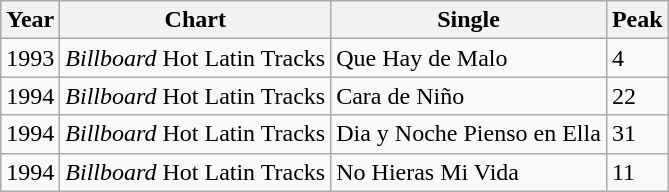<table class="wikitable">
<tr>
<th>Year</th>
<th>Chart</th>
<th>Single</th>
<th>Peak</th>
</tr>
<tr>
<td>1993</td>
<td><em>Billboard</em> Hot Latin Tracks</td>
<td>Que Hay de Malo</td>
<td>4</td>
</tr>
<tr>
<td>1994</td>
<td><em>Billboard</em> Hot Latin Tracks</td>
<td>Cara de Niño</td>
<td>22</td>
</tr>
<tr>
<td>1994</td>
<td><em>Billboard</em> Hot Latin Tracks</td>
<td>Dia y Noche Pienso en Ella</td>
<td>31</td>
</tr>
<tr>
<td>1994</td>
<td><em>Billboard</em> Hot Latin Tracks</td>
<td>No Hieras Mi Vida</td>
<td>11</td>
</tr>
</table>
